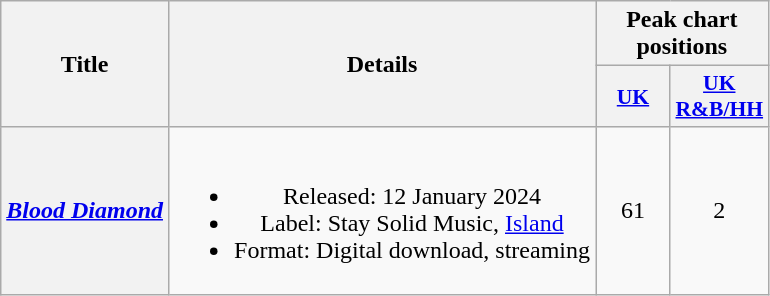<table class="wikitable plainrowheaders" style="text-align:center;">
<tr>
<th scope="col" rowspan="2">Title</th>
<th scope="col" rowspan="2">Details</th>
<th scope="col" colspan="2">Peak chart positions</th>
</tr>
<tr>
<th scope="col" style="width:3em;font-size:90%;"><a href='#'>UK</a><br></th>
<th scope="col" style="width:3em;font-size:90%;"><a href='#'>UK<br>R&B/HH</a><br></th>
</tr>
<tr>
<th scope="row"><em><a href='#'>Blood Diamond</a></em></th>
<td><br><ul><li>Released: 12 January 2024</li><li>Label: Stay Solid Music, <a href='#'>Island</a></li><li>Format: Digital download, streaming</li></ul></td>
<td>61</td>
<td>2</td>
</tr>
</table>
